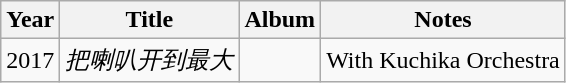<table class="wikitable">
<tr>
<th>Year</th>
<th>Title</th>
<th>Album</th>
<th>Notes</th>
</tr>
<tr>
<td>2017</td>
<td><em>把喇叭开到最大</em></td>
<td></td>
<td>With Kuchika Orchestra</td>
</tr>
</table>
